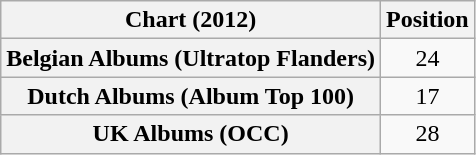<table class="wikitable sortable plainrowheaders" style="text-align:center">
<tr>
<th scope="col">Chart (2012)</th>
<th scope="col">Position</th>
</tr>
<tr>
<th scope="row">Belgian Albums (Ultratop Flanders)</th>
<td>24</td>
</tr>
<tr>
<th scope="row">Dutch Albums (Album Top 100)</th>
<td>17</td>
</tr>
<tr>
<th scope="row">UK Albums (OCC)</th>
<td>28</td>
</tr>
</table>
